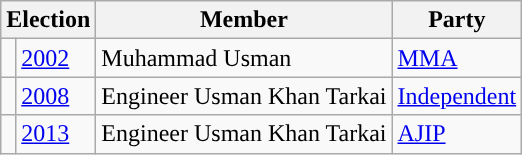<table class="wikitable">
<tr>
<th colspan="2">Election</th>
<th>Member</th>
<th>Party</th>
</tr>
<tr>
<td style="background-color: "></td>
<td><a href='#'>2002</a></td>
<td>Muhammad Usman</td>
<td><a href='#'>MMA</a></td>
</tr>
<tr>
<td style="background-color: "></td>
<td><a href='#'>2008</a></td>
<td>Engineer Usman Khan Tarkai</td>
<td><a href='#'>Independent</a></td>
</tr>
<tr>
<td style="background-color: "></td>
<td><a href='#'>2013</a></td>
<td>Engineer Usman Khan Tarkai</td>
<td><a href='#'>AJIP</a></td>
</tr>
</table>
